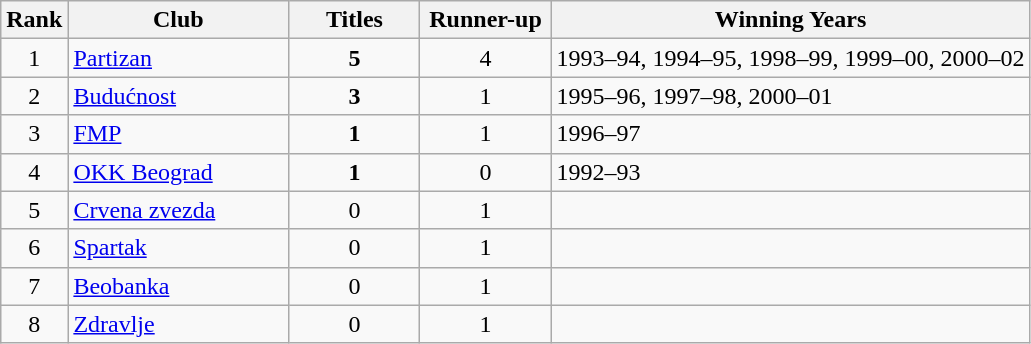<table class="wikitable sortable">
<tr>
<th>Rank</th>
<th width="140px">Club</th>
<th width="80px">Titles</th>
<th width="80px">Runner-up</th>
<th>Winning Years</th>
</tr>
<tr>
<td align=center>1</td>
<td><a href='#'>Partizan</a></td>
<td align=center><strong>5</strong></td>
<td align=center>4</td>
<td>1993–94, 1994–95, 1998–99, 1999–00, 2000–02</td>
</tr>
<tr>
<td align=center>2</td>
<td><a href='#'>Budućnost</a></td>
<td align=center><strong>3</strong></td>
<td align=center>1</td>
<td>1995–96, 1997–98, 2000–01</td>
</tr>
<tr>
<td align=center>3</td>
<td><a href='#'>FMP</a></td>
<td align=center><strong>1</strong></td>
<td align=center>1</td>
<td>1996–97</td>
</tr>
<tr>
<td align=center>4</td>
<td><a href='#'>OKK Beograd</a></td>
<td align=center><strong>1</strong></td>
<td align=center>0</td>
<td>1992–93</td>
</tr>
<tr>
<td align=center>5</td>
<td><a href='#'>Crvena zvezda</a></td>
<td align=center>0</td>
<td align=center>1</td>
<td></td>
</tr>
<tr>
<td align=center>6</td>
<td><a href='#'>Spartak</a></td>
<td align=center>0</td>
<td align=center>1</td>
<td></td>
</tr>
<tr>
<td align=center>7</td>
<td><a href='#'>Beobanka</a></td>
<td align=center>0</td>
<td align=center>1</td>
<td></td>
</tr>
<tr>
<td align=center>8</td>
<td><a href='#'>Zdravlje</a></td>
<td align=center>0</td>
<td align=center>1</td>
<td></td>
</tr>
</table>
